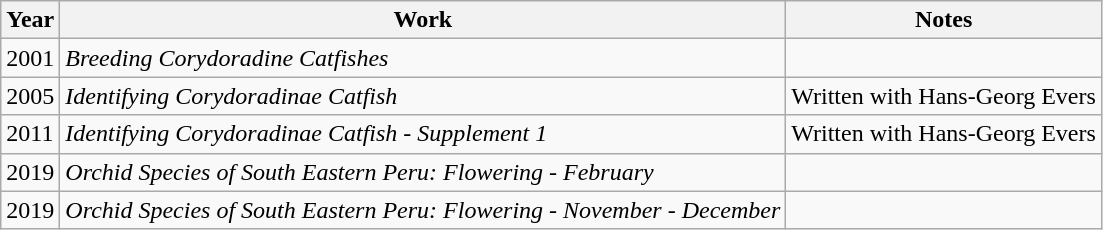<table class="wikitable sortable">
<tr>
<th>Year</th>
<th>Work</th>
<th>Notes</th>
</tr>
<tr>
<td>2001</td>
<td><em>Breeding Corydoradine Catfishes</em></td>
<td></td>
</tr>
<tr>
<td>2005</td>
<td><em>Identifying Corydoradinae Catfish</em></td>
<td>Written with Hans-Georg Evers</td>
</tr>
<tr>
<td>2011</td>
<td><em>Identifying Corydoradinae Catfish - Supplement 1</em></td>
<td>Written with Hans-Georg Evers</td>
</tr>
<tr>
<td>2019</td>
<td><em>Orchid Species of South Eastern Peru: Flowering - February</em></td>
<td></td>
</tr>
<tr>
<td>2019</td>
<td><em>Orchid Species of South Eastern Peru: Flowering - November - December</em></td>
<td></td>
</tr>
</table>
